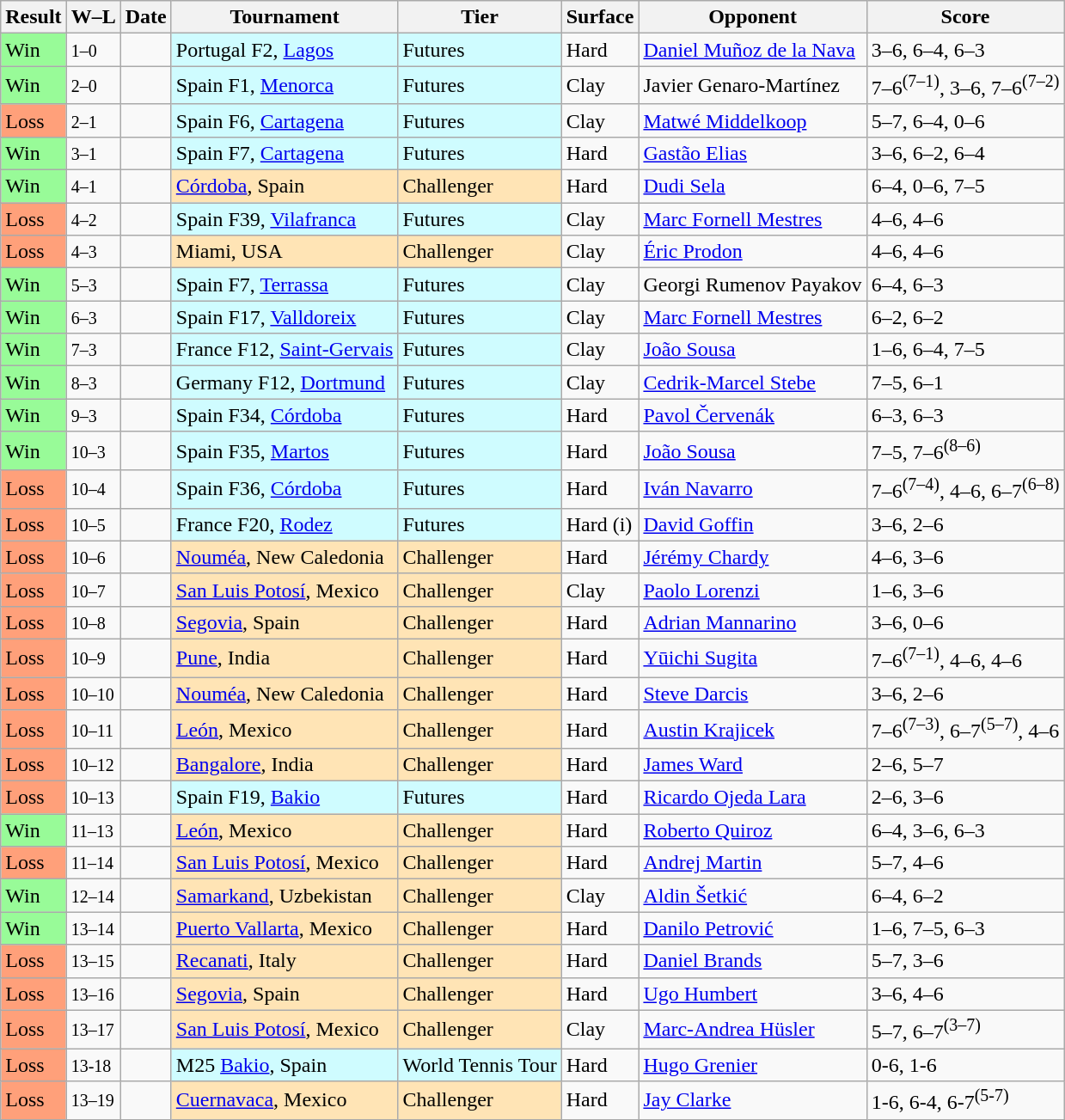<table class="sortable wikitable">
<tr>
<th>Result</th>
<th class="unsortable">W–L</th>
<th>Date</th>
<th>Tournament</th>
<th>Tier</th>
<th>Surface</th>
<th>Opponent</th>
<th class="unsortable">Score</th>
</tr>
<tr>
<td bgcolor=98FB98>Win</td>
<td><small>1–0</small></td>
<td></td>
<td style="background:#cffcff;">Portugal F2, <a href='#'>Lagos</a></td>
<td style="background:#cffcff;">Futures</td>
<td>Hard</td>
<td> <a href='#'>Daniel Muñoz de la Nava</a></td>
<td>3–6, 6–4, 6–3</td>
</tr>
<tr>
<td bgcolor=98FB98>Win</td>
<td><small>2–0</small></td>
<td></td>
<td style="background:#cffcff;">Spain F1, <a href='#'>Menorca</a></td>
<td style="background:#cffcff;">Futures</td>
<td>Clay</td>
<td> Javier Genaro-Martínez</td>
<td>7–6<sup>(7–1)</sup>, 3–6, 7–6<sup>(7–2)</sup></td>
</tr>
<tr>
<td bgcolor=ffa07a>Loss</td>
<td><small>2–1</small></td>
<td></td>
<td style="background:#cffcff;">Spain F6, <a href='#'>Cartagena</a></td>
<td style="background:#cffcff;">Futures</td>
<td>Clay</td>
<td> <a href='#'>Matwé Middelkoop</a></td>
<td>5–7, 6–4, 0–6</td>
</tr>
<tr>
<td bgcolor=98FB98>Win</td>
<td><small>3–1</small></td>
<td></td>
<td style="background:#cffcff;">Spain F7, <a href='#'>Cartagena</a></td>
<td style="background:#cffcff;">Futures</td>
<td>Hard</td>
<td> <a href='#'>Gastão Elias</a></td>
<td>3–6, 6–2, 6–4</td>
</tr>
<tr>
<td bgcolor=98FB98>Win</td>
<td><small>4–1</small></td>
<td></td>
<td style="background:moccasin;"><a href='#'>Córdoba</a>, Spain</td>
<td style="background:moccasin;">Challenger</td>
<td>Hard</td>
<td> <a href='#'>Dudi Sela</a></td>
<td>6–4, 0–6, 7–5</td>
</tr>
<tr>
<td bgcolor=ffa07a>Loss</td>
<td><small>4–2</small></td>
<td></td>
<td style="background:#cffcff;">Spain F39, <a href='#'>Vilafranca</a></td>
<td style="background:#cffcff;">Futures</td>
<td>Clay</td>
<td> <a href='#'>Marc Fornell Mestres</a></td>
<td>4–6, 4–6</td>
</tr>
<tr>
<td bgcolor=ffa07a>Loss</td>
<td><small>4–3</small></td>
<td></td>
<td style="background:moccasin;">Miami, USA</td>
<td style="background:moccasin;">Challenger</td>
<td>Clay</td>
<td> <a href='#'>Éric Prodon</a></td>
<td>4–6, 4–6</td>
</tr>
<tr>
<td bgcolor=98fb98>Win</td>
<td><small>5–3</small></td>
<td></td>
<td style="background:#cffcff;">Spain F7, <a href='#'>Terrassa</a></td>
<td style="background:#cffcff;">Futures</td>
<td>Clay</td>
<td> Georgi Rumenov Payakov</td>
<td>6–4, 6–3</td>
</tr>
<tr>
<td bgcolor=98FB98>Win</td>
<td><small>6–3</small></td>
<td></td>
<td style="background:#cffcff;">Spain F17, <a href='#'>Valldoreix</a></td>
<td style="background:#cffcff;">Futures</td>
<td>Clay</td>
<td> <a href='#'>Marc Fornell Mestres</a></td>
<td>6–2, 6–2</td>
</tr>
<tr>
<td bgcolor=98fb98>Win</td>
<td><small>7–3</small></td>
<td></td>
<td style="background:#cffcff;">France F12, <a href='#'>Saint-Gervais</a></td>
<td style="background:#cffcff;">Futures</td>
<td>Clay</td>
<td> <a href='#'>João Sousa</a></td>
<td>1–6, 6–4, 7–5</td>
</tr>
<tr>
<td bgcolor=98fb98>Win</td>
<td><small>8–3</small></td>
<td></td>
<td style="background:#cffcff;">Germany F12, <a href='#'>Dortmund</a></td>
<td style="background:#cffcff;">Futures</td>
<td>Clay</td>
<td> <a href='#'>Cedrik-Marcel Stebe</a></td>
<td>7–5, 6–1</td>
</tr>
<tr>
<td bgcolor=98FB98>Win</td>
<td><small>9–3</small></td>
<td></td>
<td style="background:#cffcff;">Spain F34, <a href='#'>Córdoba</a></td>
<td style="background:#cffcff;">Futures</td>
<td>Hard</td>
<td> <a href='#'>Pavol Červenák</a></td>
<td>6–3, 6–3</td>
</tr>
<tr>
<td bgcolor=98fb98>Win</td>
<td><small>10–3</small></td>
<td></td>
<td style="background:#cffcff;">Spain F35, <a href='#'>Martos</a></td>
<td style="background:#cffcff;">Futures</td>
<td>Hard</td>
<td> <a href='#'>João Sousa</a></td>
<td>7–5, 7–6<sup>(8–6)</sup></td>
</tr>
<tr>
<td bgcolor=ffa07a>Loss</td>
<td><small>10–4</small></td>
<td></td>
<td style="background:#cffcff;">Spain F36, <a href='#'>Córdoba</a></td>
<td style="background:#cffcff;">Futures</td>
<td>Hard</td>
<td> <a href='#'>Iván Navarro</a></td>
<td>7–6<sup>(7–4)</sup>, 4–6, 6–7<sup>(6–8)</sup></td>
</tr>
<tr>
<td bgcolor=ffa07a>Loss</td>
<td><small>10–5</small></td>
<td></td>
<td style="background:#cffcff;">France F20, <a href='#'>Rodez</a></td>
<td style="background:#cffcff;">Futures</td>
<td>Hard (i)</td>
<td> <a href='#'>David Goffin</a></td>
<td>3–6, 2–6</td>
</tr>
<tr>
<td bgcolor=ffa07a>Loss</td>
<td><small>10–6</small></td>
<td><a href='#'></a></td>
<td style="background:moccasin;"><a href='#'>Nouméa</a>, New Caledonia</td>
<td style="background:moccasin;">Challenger</td>
<td>Hard</td>
<td> <a href='#'>Jérémy Chardy</a></td>
<td>4–6, 3–6</td>
</tr>
<tr>
<td bgcolor=FFA07A>Loss</td>
<td><small>10–7</small></td>
<td><a href='#'></a></td>
<td style="background:moccasin;"><a href='#'>San Luis Potosí</a>, Mexico</td>
<td style="background:moccasin;">Challenger</td>
<td>Clay</td>
<td> <a href='#'>Paolo Lorenzi</a></td>
<td>1–6, 3–6</td>
</tr>
<tr>
<td bgcolor=ffa07a>Loss</td>
<td><small>10–8</small></td>
<td><a href='#'></a></td>
<td style="background:moccasin;"><a href='#'>Segovia</a>, Spain</td>
<td style="background:moccasin;">Challenger</td>
<td>Hard</td>
<td> <a href='#'>Adrian Mannarino</a></td>
<td>3–6, 0–6</td>
</tr>
<tr>
<td bgcolor=ffa07a>Loss</td>
<td><small>10–9</small></td>
<td><a href='#'></a></td>
<td style="background:moccasin;"><a href='#'>Pune</a>, India</td>
<td style="background:moccasin;">Challenger</td>
<td>Hard</td>
<td> <a href='#'>Yūichi Sugita</a></td>
<td>7–6<sup>(7–1)</sup>, 4–6, 4–6</td>
</tr>
<tr>
<td bgcolor=ffa07a>Loss</td>
<td><small>10–10</small></td>
<td><a href='#'></a></td>
<td style="background:moccasin;"><a href='#'>Nouméa</a>, New Caledonia</td>
<td style="background:moccasin;">Challenger</td>
<td>Hard</td>
<td> <a href='#'>Steve Darcis</a></td>
<td>3–6, 2–6</td>
</tr>
<tr>
<td bgcolor=ffa07a>Loss</td>
<td><small>10–11</small></td>
<td><a href='#'></a></td>
<td style="background:moccasin;"><a href='#'>León</a>, Mexico</td>
<td style="background:moccasin;">Challenger</td>
<td>Hard</td>
<td> <a href='#'>Austin Krajicek</a></td>
<td>7–6<sup>(7–3)</sup>, 6–7<sup>(5–7)</sup>, 4–6</td>
</tr>
<tr>
<td bgcolor=ffa07a>Loss</td>
<td><small>10–12</small></td>
<td><a href='#'></a></td>
<td style="background:moccasin;"><a href='#'>Bangalore</a>, India</td>
<td style="background:moccasin;">Challenger</td>
<td>Hard</td>
<td> <a href='#'>James Ward</a></td>
<td>2–6, 5–7</td>
</tr>
<tr>
<td bgcolor=ffa07a>Loss</td>
<td><small>10–13</small></td>
<td></td>
<td style="background:#cffcff;">Spain F19, <a href='#'>Bakio</a></td>
<td style="background:#cffcff;">Futures</td>
<td>Hard</td>
<td> <a href='#'>Ricardo Ojeda Lara</a></td>
<td>2–6, 3–6</td>
</tr>
<tr>
<td bgcolor=98fb98>Win</td>
<td><small>11–13</small></td>
<td><a href='#'></a></td>
<td style="background:moccasin;"><a href='#'>León</a>, Mexico</td>
<td style="background:moccasin;">Challenger</td>
<td>Hard</td>
<td> <a href='#'>Roberto Quiroz</a></td>
<td>6–4, 3–6, 6–3</td>
</tr>
<tr>
<td bgcolor=ffa07a>Loss</td>
<td><small>11–14</small></td>
<td><a href='#'></a></td>
<td style="background:moccasin;"><a href='#'>San Luis Potosí</a>, Mexico</td>
<td style="background:moccasin;">Challenger</td>
<td>Hard</td>
<td> <a href='#'>Andrej Martin</a></td>
<td>5–7, 4–6</td>
</tr>
<tr>
<td bgcolor=98fb98>Win</td>
<td><small>12–14</small></td>
<td><a href='#'></a></td>
<td style="background:moccasin;"><a href='#'>Samarkand</a>, Uzbekistan</td>
<td style="background:moccasin;">Challenger</td>
<td>Clay</td>
<td> <a href='#'>Aldin Šetkić</a></td>
<td>6–4, 6–2</td>
</tr>
<tr>
<td bgcolor=98fb98>Win</td>
<td><small>13–14</small></td>
<td><a href='#'></a></td>
<td style="background:moccasin;"><a href='#'>Puerto Vallarta</a>, Mexico</td>
<td style="background:moccasin;">Challenger</td>
<td>Hard</td>
<td> <a href='#'>Danilo Petrović</a></td>
<td>1–6, 7–5, 6–3</td>
</tr>
<tr>
<td bgcolor=ffa07a>Loss</td>
<td><small>13–15</small></td>
<td><a href='#'></a></td>
<td style="background:moccasin;"><a href='#'>Recanati</a>, Italy</td>
<td style="background:moccasin;">Challenger</td>
<td>Hard</td>
<td> <a href='#'>Daniel Brands</a></td>
<td>5–7, 3–6</td>
</tr>
<tr>
<td bgcolor=ffa07a>Loss</td>
<td><small>13–16</small></td>
<td><a href='#'></a></td>
<td style="background:moccasin;"><a href='#'>Segovia</a>, Spain</td>
<td style="background:moccasin;">Challenger</td>
<td>Hard</td>
<td> <a href='#'>Ugo Humbert</a></td>
<td>3–6, 4–6</td>
</tr>
<tr>
<td bgcolor=ffa07a>Loss</td>
<td><small>13–17</small></td>
<td><a href='#'></a></td>
<td style="background:moccasin;"><a href='#'>San Luis Potosí</a>, Mexico</td>
<td style="background:moccasin;">Challenger</td>
<td>Clay</td>
<td> <a href='#'>Marc-Andrea Hüsler</a></td>
<td>5–7, 6–7<sup>(3–7)</sup></td>
</tr>
<tr>
<td bgcolor=FFA07A>Loss</td>
<td><small>13-18</small></td>
<td></td>
<td style="background:#cffcff;">M25 <a href='#'>Bakio</a>, Spain</td>
<td style="background:#cffcff;">World Tennis Tour</td>
<td>Hard</td>
<td> <a href='#'>Hugo Grenier</a></td>
<td>0-6, 1-6</td>
</tr>
<tr>
<td bgcolor=ffa07a>Loss</td>
<td><small>13–19</small></td>
<td><a href='#'></a></td>
<td style="background:moccasin;"><a href='#'>Cuernavaca</a>, Mexico</td>
<td style="background:moccasin;">Challenger</td>
<td>Hard</td>
<td> <a href='#'>Jay Clarke</a></td>
<td>1-6, 6-4, 6-7<sup>(5-7)</sup></td>
</tr>
</table>
